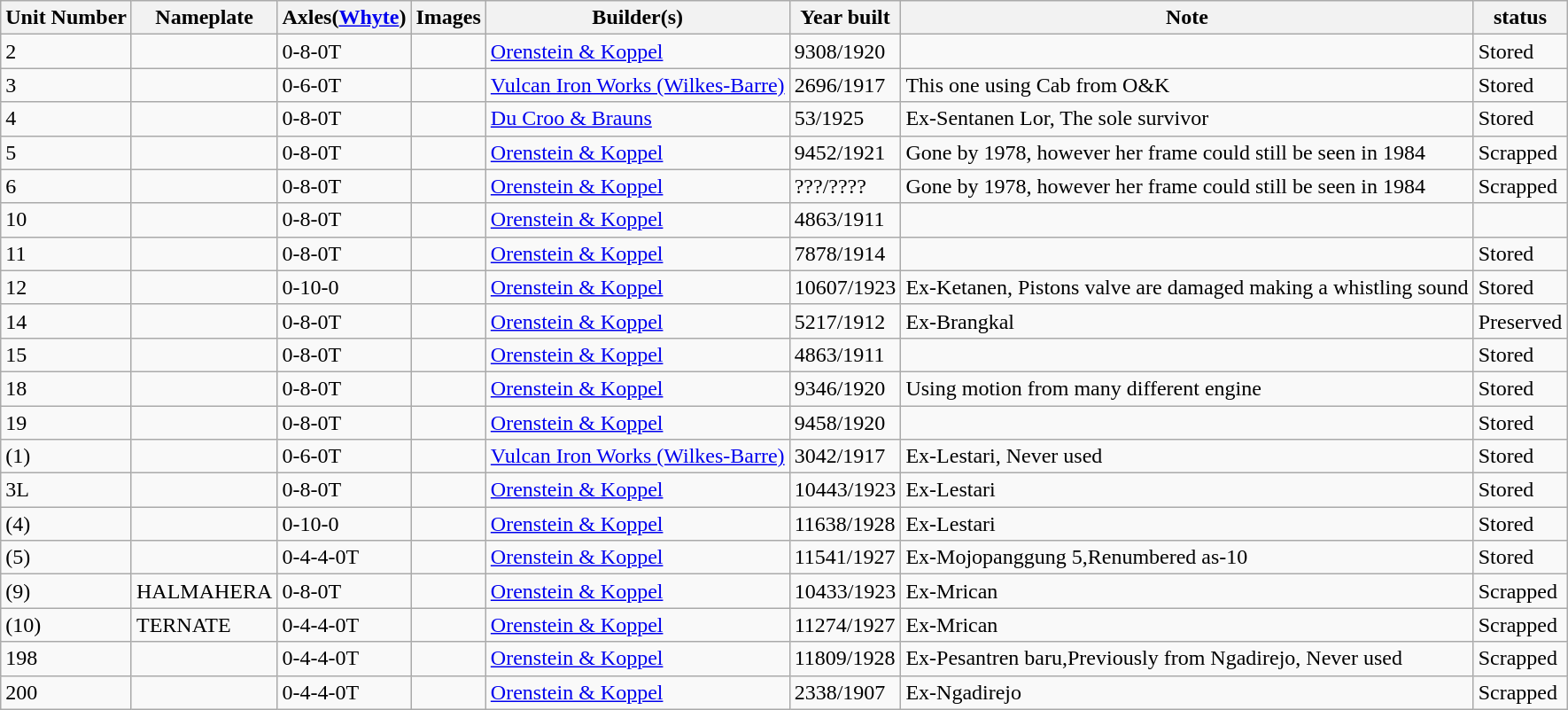<table class="wikitable">
<tr>
<th>Unit Number</th>
<th>Nameplate</th>
<th>Axles(<a href='#'>Whyte</a>)</th>
<th>Images</th>
<th>Builder(s)</th>
<th>Year built</th>
<th>Note</th>
<th>status</th>
</tr>
<tr>
<td>2</td>
<td></td>
<td>0-8-0T</td>
<td><br></td>
<td> <a href='#'>Orenstein & Koppel</a></td>
<td>9308/1920</td>
<td></td>
<td>Stored</td>
</tr>
<tr>
<td>3</td>
<td></td>
<td>0-6-0T</td>
<td></td>
<td> <a href='#'>Vulcan Iron Works (Wilkes-Barre)</a></td>
<td>2696/1917</td>
<td>This one using Cab from O&K</td>
<td>Stored</td>
</tr>
<tr>
<td>4</td>
<td></td>
<td>0-8-0T</td>
<td><br></td>
<td> <a href='#'>Du Croo & Brauns</a></td>
<td>53/1925</td>
<td>Ex-Sentanen Lor, The sole survivor</td>
<td>Stored</td>
</tr>
<tr>
<td>5</td>
<td></td>
<td>0-8-0T</td>
<td></td>
<td> <a href='#'>Orenstein & Koppel</a></td>
<td>9452/1921</td>
<td>Gone by 1978, however her frame could still be seen in 1984</td>
<td>Scrapped</td>
</tr>
<tr>
<td>6</td>
<td></td>
<td>0-8-0T</td>
<td></td>
<td> <a href='#'>Orenstein & Koppel</a></td>
<td>???/????</td>
<td>Gone by 1978, however her frame could still be seen in 1984</td>
<td>Scrapped</td>
</tr>
<tr>
<td>10</td>
<td></td>
<td>0-8-0T</td>
<td></td>
<td> <a href='#'>Orenstein & Koppel</a></td>
<td>4863/1911</td>
<td></td>
<td></td>
</tr>
<tr>
<td>11</td>
<td></td>
<td>0-8-0T</td>
<td><br></td>
<td> <a href='#'>Orenstein & Koppel</a></td>
<td>7878/1914</td>
<td></td>
<td>Stored</td>
</tr>
<tr>
<td>12</td>
<td></td>
<td>0-10-0</td>
<td><br></td>
<td> <a href='#'>Orenstein & Koppel</a></td>
<td>10607/1923</td>
<td>Ex-Ketanen, Pistons valve are damaged making a whistling sound</td>
<td>Stored</td>
</tr>
<tr>
<td>14</td>
<td></td>
<td>0-8-0T</td>
<td><br></td>
<td> <a href='#'>Orenstein & Koppel</a></td>
<td>5217/1912</td>
<td>Ex-Brangkal</td>
<td>Preserved</td>
</tr>
<tr>
<td>15</td>
<td></td>
<td>0-8-0T</td>
<td><br></td>
<td> <a href='#'>Orenstein & Koppel</a></td>
<td>4863/1911</td>
<td></td>
<td>Stored</td>
</tr>
<tr>
<td>18</td>
<td></td>
<td>0-8-0T</td>
<td><br></td>
<td> <a href='#'>Orenstein & Koppel</a></td>
<td>9346/1920</td>
<td>Using motion from many different engine</td>
<td>Stored</td>
</tr>
<tr>
<td>19</td>
<td></td>
<td>0-8-0T</td>
<td><br></td>
<td> <a href='#'>Orenstein & Koppel</a></td>
<td>9458/1920</td>
<td></td>
<td>Stored</td>
</tr>
<tr>
<td>(1)</td>
<td></td>
<td>0-6-0T</td>
<td><br></td>
<td> <a href='#'>Vulcan Iron Works (Wilkes-Barre)</a></td>
<td>3042/1917</td>
<td>Ex-Lestari, Never used</td>
<td>Stored</td>
</tr>
<tr>
<td>3L</td>
<td></td>
<td>0-8-0T</td>
<td><br></td>
<td> <a href='#'>Orenstein & Koppel</a></td>
<td>10443/1923</td>
<td>Ex-Lestari</td>
<td>Stored</td>
</tr>
<tr>
<td>(4)</td>
<td></td>
<td>0-10-0</td>
<td><br></td>
<td> <a href='#'>Orenstein & Koppel</a></td>
<td>11638/1928</td>
<td>Ex-Lestari</td>
<td>Stored</td>
</tr>
<tr>
<td>(5)</td>
<td></td>
<td>0-4-4-0T</td>
<td></td>
<td> <a href='#'>Orenstein & Koppel</a></td>
<td>11541/1927</td>
<td>Ex-Mojopanggung 5,Renumbered as-10</td>
<td>Stored</td>
</tr>
<tr>
<td>(9)</td>
<td>HALMAHERA</td>
<td>0-8-0T</td>
<td></td>
<td> <a href='#'>Orenstein & Koppel</a></td>
<td>10433/1923</td>
<td>Ex-Mrican</td>
<td>Scrapped</td>
</tr>
<tr>
<td>(10)</td>
<td>TERNATE</td>
<td>0-4-4-0T</td>
<td></td>
<td> <a href='#'>Orenstein & Koppel</a></td>
<td>11274/1927</td>
<td>Ex-Mrican</td>
<td>Scrapped</td>
</tr>
<tr>
<td>198</td>
<td></td>
<td>0-4-4-0T</td>
<td></td>
<td> <a href='#'>Orenstein & Koppel</a></td>
<td>11809/1928</td>
<td>Ex-Pesantren baru,Previously from Ngadirejo, Never used</td>
<td>Scrapped</td>
</tr>
<tr>
<td>200</td>
<td></td>
<td>0-4-4-0T</td>
<td></td>
<td> <a href='#'>Orenstein & Koppel</a></td>
<td>2338/1907</td>
<td>Ex-Ngadirejo</td>
<td>Scrapped</td>
</tr>
</table>
